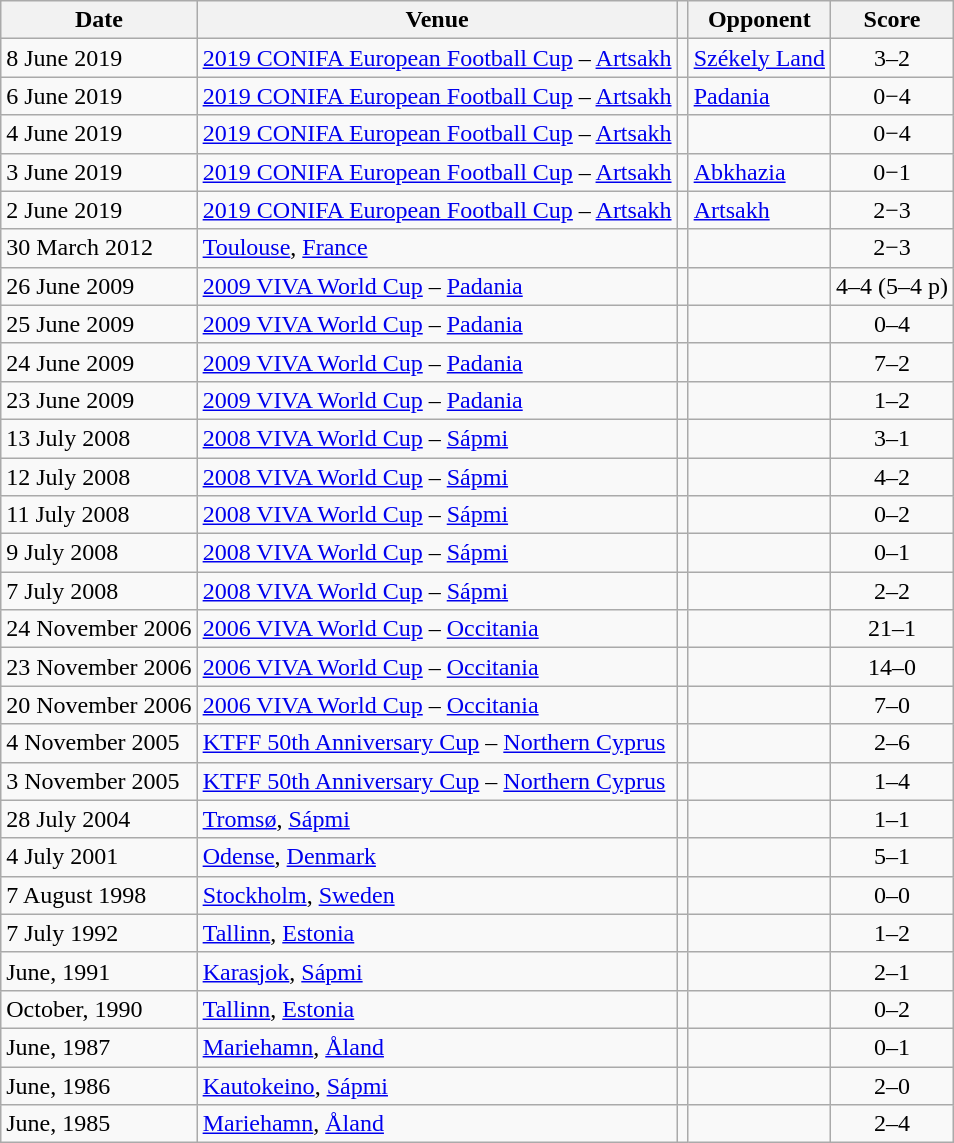<table class="wikitable">
<tr>
<th>Date</th>
<th>Venue</th>
<th></th>
<th>Opponent</th>
<th>Score</th>
</tr>
<tr>
<td>8 June 2019</td>
<td><a href='#'>2019 CONIFA European Football Cup</a> – <a href='#'>Artsakh</a></td>
<td></td>
<td> <a href='#'>Székely Land</a></td>
<td style="text-align: center;">3–2</td>
</tr>
<tr>
<td>6 June 2019</td>
<td><a href='#'>2019 CONIFA European Football Cup</a> – <a href='#'>Artsakh</a></td>
<td></td>
<td> <a href='#'>Padania</a></td>
<td style="text-align: center;">0−4</td>
</tr>
<tr>
<td>4 June 2019</td>
<td><a href='#'>2019 CONIFA European Football Cup</a> – <a href='#'>Artsakh</a></td>
<td></td>
<td></td>
<td style="text-align: center;">0−4</td>
</tr>
<tr>
<td>3 June 2019</td>
<td><a href='#'>2019 CONIFA European Football Cup</a> – <a href='#'>Artsakh</a></td>
<td></td>
<td> <a href='#'>Abkhazia</a></td>
<td style="text-align: center;">0−1</td>
</tr>
<tr>
<td>2 June 2019</td>
<td><a href='#'>2019 CONIFA European Football Cup</a> – <a href='#'>Artsakh</a></td>
<td></td>
<td> <a href='#'>Artsakh</a></td>
<td style="text-align: center;">2−3</td>
</tr>
<tr>
<td>30 March 2012</td>
<td><a href='#'>Toulouse</a>, <a href='#'>France</a></td>
<td></td>
<td></td>
<td style="text-align: center;">2−3</td>
</tr>
<tr>
<td>26 June 2009</td>
<td><a href='#'>2009 VIVA World Cup</a> – <a href='#'>Padania</a></td>
<td></td>
<td></td>
<td style="text-align: center;">4–4 (5–4 p)</td>
</tr>
<tr>
<td>25 June 2009</td>
<td><a href='#'>2009 VIVA World Cup</a> – <a href='#'>Padania</a></td>
<td></td>
<td></td>
<td style="text-align: center;">0–4</td>
</tr>
<tr>
<td>24 June 2009</td>
<td><a href='#'>2009 VIVA World Cup</a> – <a href='#'>Padania</a></td>
<td></td>
<td></td>
<td style="text-align: center;">7–2</td>
</tr>
<tr>
<td>23 June 2009</td>
<td><a href='#'>2009 VIVA World Cup</a> – <a href='#'>Padania</a></td>
<td></td>
<td></td>
<td style="text-align: center;">1–2</td>
</tr>
<tr>
<td>13 July 2008</td>
<td><a href='#'>2008 VIVA World Cup</a> – <a href='#'>Sápmi</a></td>
<td></td>
<td></td>
<td style="text-align: center;">3–1</td>
</tr>
<tr>
<td>12 July 2008</td>
<td><a href='#'>2008 VIVA World Cup</a> – <a href='#'>Sápmi</a></td>
<td></td>
<td></td>
<td style="text-align: center;">4–2</td>
</tr>
<tr>
<td>11 July 2008</td>
<td><a href='#'>2008 VIVA World Cup</a> – <a href='#'>Sápmi</a></td>
<td></td>
<td></td>
<td style="text-align: center;">0–2</td>
</tr>
<tr>
<td>9 July 2008</td>
<td><a href='#'>2008 VIVA World Cup</a> – <a href='#'>Sápmi</a></td>
<td></td>
<td></td>
<td style="text-align: center;">0–1</td>
</tr>
<tr>
<td>7 July 2008</td>
<td><a href='#'>2008 VIVA World Cup</a> – <a href='#'>Sápmi</a></td>
<td></td>
<td></td>
<td style="text-align: center;">2–2</td>
</tr>
<tr>
<td>24 November 2006</td>
<td><a href='#'>2006 VIVA World Cup</a> – <a href='#'>Occitania</a></td>
<td></td>
<td></td>
<td style="text-align: center;">21–1</td>
</tr>
<tr>
<td>23 November 2006</td>
<td><a href='#'>2006 VIVA World Cup</a> – <a href='#'>Occitania</a></td>
<td></td>
<td></td>
<td style="text-align: center;">14–0</td>
</tr>
<tr>
<td>20 November 2006</td>
<td><a href='#'>2006 VIVA World Cup</a> – <a href='#'>Occitania</a></td>
<td></td>
<td></td>
<td style="text-align: center;">7–0</td>
</tr>
<tr>
<td>4 November 2005</td>
<td><a href='#'>KTFF 50th Anniversary Cup</a> – <a href='#'>Northern Cyprus</a></td>
<td></td>
<td></td>
<td style="text-align: center;">2–6</td>
</tr>
<tr>
<td>3 November 2005</td>
<td><a href='#'>KTFF 50th Anniversary Cup</a> – <a href='#'>Northern Cyprus</a></td>
<td></td>
<td></td>
<td style="text-align: center;">1–4</td>
</tr>
<tr>
<td>28 July 2004</td>
<td><a href='#'>Tromsø</a>, <a href='#'>Sápmi</a></td>
<td></td>
<td></td>
<td style="text-align: center;">1–1</td>
</tr>
<tr>
<td>4 July 2001</td>
<td><a href='#'>Odense</a>, <a href='#'>Denmark</a></td>
<td></td>
<td></td>
<td style="text-align: center;">5–1</td>
</tr>
<tr>
<td>7 August 1998</td>
<td><a href='#'>Stockholm</a>, <a href='#'>Sweden</a></td>
<td></td>
<td></td>
<td style="text-align: center;">0–0</td>
</tr>
<tr>
<td>7 July 1992</td>
<td><a href='#'>Tallinn</a>, <a href='#'>Estonia</a></td>
<td></td>
<td></td>
<td style="text-align: center;">1–2</td>
</tr>
<tr>
<td>June, 1991</td>
<td><a href='#'>Karasjok</a>, <a href='#'>Sápmi</a></td>
<td></td>
<td></td>
<td style="text-align: center;">2–1</td>
</tr>
<tr>
<td>October, 1990</td>
<td><a href='#'>Tallinn</a>, <a href='#'>Estonia</a></td>
<td></td>
<td></td>
<td style="text-align: center;">0–2</td>
</tr>
<tr>
<td>June, 1987</td>
<td><a href='#'>Mariehamn</a>, <a href='#'>Åland</a></td>
<td></td>
<td></td>
<td style="text-align: center;">0–1</td>
</tr>
<tr>
<td>June, 1986</td>
<td><a href='#'>Kautokeino</a>, <a href='#'>Sápmi</a></td>
<td></td>
<td></td>
<td style="text-align: center;">2–0</td>
</tr>
<tr>
<td>June, 1985</td>
<td><a href='#'>Mariehamn</a>, <a href='#'>Åland</a></td>
<td></td>
<td></td>
<td style="text-align: center;">2–4</td>
</tr>
</table>
